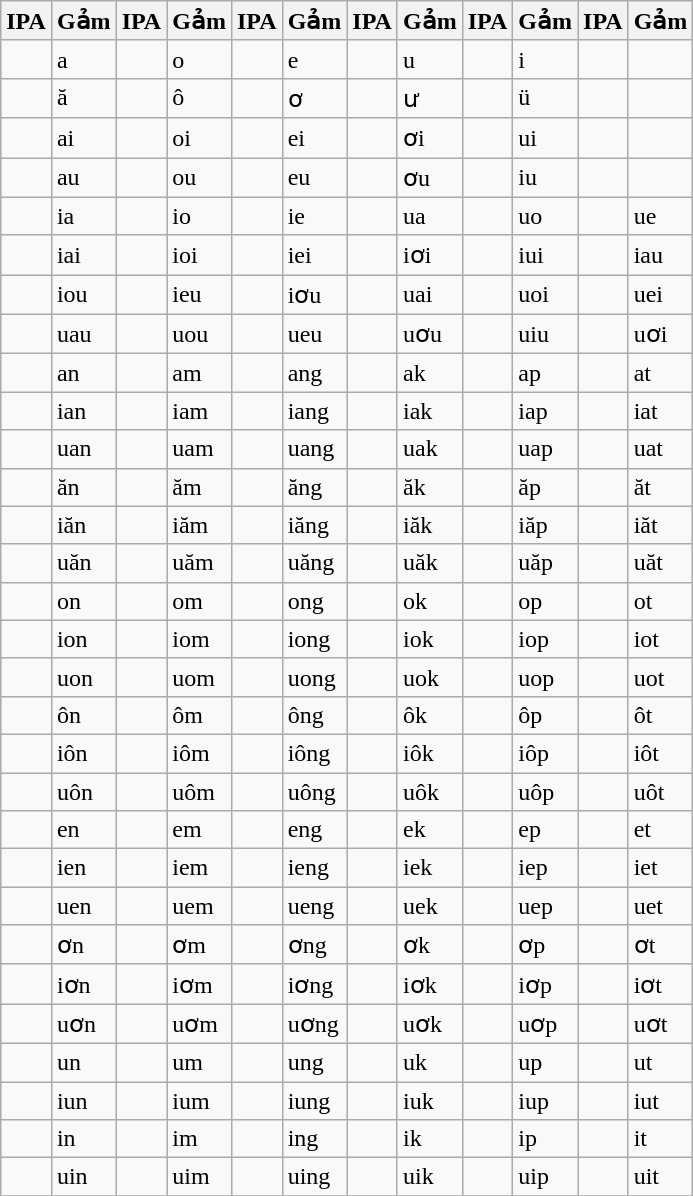<table class="wikitable">
<tr --------->
<th>IPA</th>
<th>Gảm</th>
<th>IPA</th>
<th>Gảm</th>
<th>IPA</th>
<th>Gảm</th>
<th>IPA</th>
<th>Gảm</th>
<th>IPA</th>
<th>Gảm</th>
<th>IPA</th>
<th>Gảm</th>
</tr>
<tr --------->
<td></td>
<td>a</td>
<td></td>
<td>o</td>
<td></td>
<td>e</td>
<td></td>
<td>u</td>
<td></td>
<td>i</td>
<td></td>
<td></td>
</tr>
<tr --------->
<td></td>
<td>ă</td>
<td></td>
<td>ô</td>
<td></td>
<td>ơ</td>
<td></td>
<td>ư</td>
<td></td>
<td>ü</td>
<td></td>
<td></td>
</tr>
<tr --------->
<td></td>
<td>ai</td>
<td></td>
<td>oi</td>
<td></td>
<td>ei</td>
<td></td>
<td>ơi</td>
<td></td>
<td>ui</td>
<td></td>
<td></td>
</tr>
<tr --------->
<td></td>
<td>au</td>
<td></td>
<td>ou</td>
<td></td>
<td>eu</td>
<td></td>
<td>ơu</td>
<td></td>
<td>iu</td>
<td></td>
<td></td>
</tr>
<tr --------->
<td></td>
<td>ia</td>
<td></td>
<td>io</td>
<td></td>
<td>ie</td>
<td></td>
<td>ua</td>
<td></td>
<td>uo</td>
<td></td>
<td>ue</td>
</tr>
<tr --------->
<td></td>
<td>iai</td>
<td></td>
<td>ioi</td>
<td></td>
<td>iei</td>
<td></td>
<td>iơi</td>
<td></td>
<td>iui</td>
<td></td>
<td>iau</td>
</tr>
<tr --------->
<td></td>
<td>iou</td>
<td></td>
<td>ieu</td>
<td></td>
<td>iơu</td>
<td></td>
<td>uai</td>
<td></td>
<td>uoi</td>
<td></td>
<td>uei</td>
</tr>
<tr --------->
<td></td>
<td>uau</td>
<td></td>
<td>uou</td>
<td></td>
<td>ueu</td>
<td></td>
<td>uơu</td>
<td></td>
<td>uiu</td>
<td></td>
<td>uơi</td>
</tr>
<tr --------->
<td></td>
<td>an</td>
<td></td>
<td>am</td>
<td></td>
<td>ang</td>
<td></td>
<td>ak</td>
<td></td>
<td>ap</td>
<td></td>
<td>at</td>
</tr>
<tr --------->
<td></td>
<td>ian</td>
<td></td>
<td>iam</td>
<td></td>
<td>iang</td>
<td></td>
<td>iak</td>
<td></td>
<td>iap</td>
<td></td>
<td>iat</td>
</tr>
<tr --------->
<td></td>
<td>uan</td>
<td></td>
<td>uam</td>
<td></td>
<td>uang</td>
<td></td>
<td>uak</td>
<td></td>
<td>uap</td>
<td></td>
<td>uat</td>
</tr>
<tr --------->
<td></td>
<td>ăn</td>
<td></td>
<td>ăm</td>
<td></td>
<td>ăng</td>
<td></td>
<td>ăk</td>
<td></td>
<td>ăp</td>
<td></td>
<td>ăt</td>
</tr>
<tr --------->
<td></td>
<td>iăn</td>
<td></td>
<td>iăm</td>
<td></td>
<td>iăng</td>
<td></td>
<td>iăk</td>
<td></td>
<td>iăp</td>
<td></td>
<td>iăt</td>
</tr>
<tr --------->
<td></td>
<td>uăn</td>
<td></td>
<td>uăm</td>
<td></td>
<td>uăng</td>
<td></td>
<td>uăk</td>
<td></td>
<td>uăp</td>
<td></td>
<td>uăt</td>
</tr>
<tr --------->
<td></td>
<td>on</td>
<td></td>
<td>om</td>
<td></td>
<td>ong</td>
<td></td>
<td>ok</td>
<td></td>
<td>op</td>
<td></td>
<td>ot</td>
</tr>
<tr --------->
<td></td>
<td>ion</td>
<td></td>
<td>iom</td>
<td></td>
<td>iong</td>
<td></td>
<td>iok</td>
<td></td>
<td>iop</td>
<td></td>
<td>iot</td>
</tr>
<tr --------->
<td></td>
<td>uon</td>
<td></td>
<td>uom</td>
<td></td>
<td>uong</td>
<td></td>
<td>uok</td>
<td></td>
<td>uop</td>
<td></td>
<td>uot</td>
</tr>
<tr --------->
<td></td>
<td>ôn</td>
<td></td>
<td>ôm</td>
<td></td>
<td>ông</td>
<td></td>
<td>ôk</td>
<td></td>
<td>ôp</td>
<td></td>
<td>ôt</td>
</tr>
<tr --------->
<td></td>
<td>iôn</td>
<td></td>
<td>iôm</td>
<td></td>
<td>iông</td>
<td></td>
<td>iôk</td>
<td></td>
<td>iôp</td>
<td></td>
<td>iôt</td>
</tr>
<tr --------->
<td></td>
<td>uôn</td>
<td></td>
<td>uôm</td>
<td></td>
<td>uông</td>
<td></td>
<td>uôk</td>
<td></td>
<td>uôp</td>
<td></td>
<td>uôt</td>
</tr>
<tr --------->
<td></td>
<td>en</td>
<td></td>
<td>em</td>
<td></td>
<td>eng</td>
<td></td>
<td>ek</td>
<td></td>
<td>ep</td>
<td></td>
<td>et</td>
</tr>
<tr --------->
<td></td>
<td>ien</td>
<td></td>
<td>iem</td>
<td></td>
<td>ieng</td>
<td></td>
<td>iek</td>
<td></td>
<td>iep</td>
<td></td>
<td>iet</td>
</tr>
<tr --------->
<td></td>
<td>uen</td>
<td></td>
<td>uem</td>
<td></td>
<td>ueng</td>
<td></td>
<td>uek</td>
<td></td>
<td>uep</td>
<td></td>
<td>uet</td>
</tr>
<tr --------->
<td></td>
<td>ơn</td>
<td></td>
<td>ơm</td>
<td></td>
<td>ơng</td>
<td></td>
<td>ơk</td>
<td></td>
<td>ơp</td>
<td></td>
<td>ơt</td>
</tr>
<tr --------->
<td></td>
<td>iơn</td>
<td></td>
<td>iơm</td>
<td></td>
<td>iơng</td>
<td></td>
<td>iơk</td>
<td></td>
<td>iơp</td>
<td></td>
<td>iơt</td>
</tr>
<tr --------->
<td></td>
<td>uơn</td>
<td></td>
<td>uơm</td>
<td></td>
<td>uơng</td>
<td></td>
<td>uơk</td>
<td></td>
<td>uơp</td>
<td></td>
<td>uơt</td>
</tr>
<tr --------->
<td></td>
<td>un</td>
<td></td>
<td>um</td>
<td></td>
<td>ung</td>
<td></td>
<td>uk</td>
<td></td>
<td>up</td>
<td></td>
<td>ut</td>
</tr>
<tr --------->
<td></td>
<td>iun</td>
<td></td>
<td>ium</td>
<td></td>
<td>iung</td>
<td></td>
<td>iuk</td>
<td></td>
<td>iup</td>
<td></td>
<td>iut</td>
</tr>
<tr --------->
<td></td>
<td>in</td>
<td></td>
<td>im</td>
<td></td>
<td>ing</td>
<td></td>
<td>ik</td>
<td></td>
<td>ip</td>
<td></td>
<td>it</td>
</tr>
<tr --------->
<td></td>
<td>uin</td>
<td></td>
<td>uim</td>
<td></td>
<td>uing</td>
<td></td>
<td>uik</td>
<td></td>
<td>uip</td>
<td></td>
<td>uit</td>
</tr>
<tr --------->
</tr>
</table>
